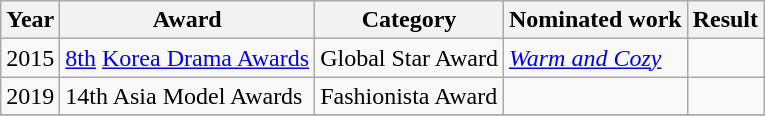<table class="wikitable">
<tr>
<th>Year</th>
<th>Award</th>
<th>Category</th>
<th>Nominated work</th>
<th>Result</th>
</tr>
<tr>
<td>2015</td>
<td><a href='#'>8th</a> <a href='#'>Korea Drama Awards</a></td>
<td>Global Star Award</td>
<td><em><a href='#'>Warm and Cozy</a></em></td>
<td></td>
</tr>
<tr>
<td>2019</td>
<td>14th Asia Model Awards</td>
<td>Fashionista Award</td>
<td></td>
<td></td>
</tr>
<tr>
</tr>
</table>
